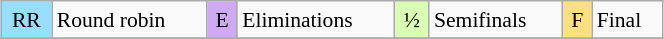<table class="wikitable" style="margin:0.5em auto; font-size:90%; line-height:1.25em;" width=35%;>
<tr>
<td style="background-color:#97DEFF;text-align:center;">RR</td>
<td>Round robin</td>
<td style="background-color:#D0A9F5;text-align:center;">E</td>
<td>Eliminations</td>
<td style="background-color:#D9FFB2;text-align:center;">½</td>
<td>Semifinals</td>
<td style="background-color:#FFDF80;text-align:center;">F</td>
<td>Final</td>
</tr>
<tr>
</tr>
</table>
